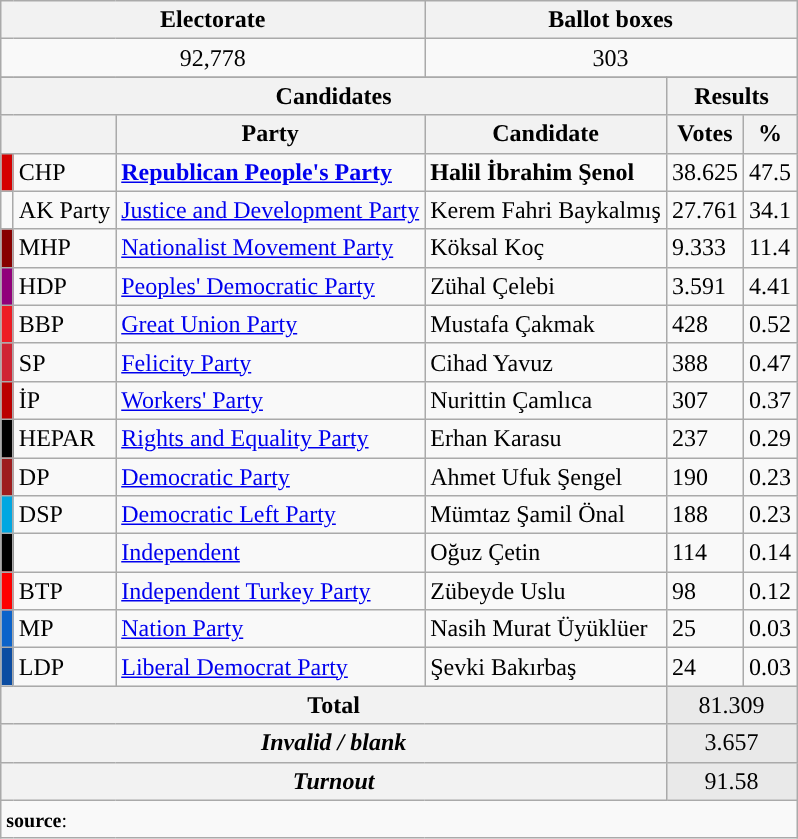<table class="wikitable">
<tr style="background-color:#F2F2F2">
<td align="center" colspan="3"><strong>Electorate</strong></td>
<td align="center" colspan="7"><strong>Ballot boxes</strong></td>
</tr>
<tr align="left">
<td align="center" colspan="3">92,778</td>
<td align="center" colspan="7">303</td>
</tr>
<tr>
</tr>
<tr style="background-color:#E9E9E9">
</tr>
<tr>
<th align="center" colspan="4">Candidates</th>
<th align="center" colspan="6">Results</th>
</tr>
<tr style="background-color:#E9E9E9">
<th align="center" colspan="2"></th>
<th align="center">Party</th>
<th align="center">Candidate</th>
<th align="center">Votes</th>
<th align="center">%</th>
</tr>
<tr align="left">
<td bgcolor="#d50000" width=1></td>
<td>CHP</td>
<td><strong><a href='#'>Republican People's Party</a></strong></td>
<td><strong>Halil İbrahim Şenol</strong></td>
<td>38.625</td>
<td>47.5</td>
</tr>
<tr align="left">
<td></td>
<td>AK Party</td>
<td><a href='#'>Justice and Development Party</a></td>
<td>Kerem Fahri Baykalmış</td>
<td>27.761</td>
<td>34.1</td>
</tr>
<tr align="left">
<td bgcolor="#870000" width=1></td>
<td>MHP</td>
<td><a href='#'>Nationalist Movement Party</a></td>
<td>Köksal Koç</td>
<td>9.333</td>
<td>11.4</td>
</tr>
<tr align="left">
<td bgcolor="#91007B" width=1></td>
<td>HDP</td>
<td><a href='#'>Peoples' Democratic Party</a></td>
<td>Zühal Çelebi</td>
<td>3.591</td>
<td>4.41</td>
</tr>
<tr align="left">
<td bgcolor="#ED1C24" width=1></td>
<td>BBP</td>
<td><a href='#'>Great Union Party</a></td>
<td>Mustafa Çakmak</td>
<td>428</td>
<td>0.52</td>
</tr>
<tr align="left">
<td bgcolor="#D02433" width=1></td>
<td>SP</td>
<td><a href='#'>Felicity Party</a></td>
<td>Cihad Yavuz</td>
<td>388</td>
<td>0.47</td>
</tr>
<tr align="left">
<td bgcolor="#BB0000" width=1></td>
<td>İP</td>
<td><a href='#'>Workers' Party</a></td>
<td>Nurittin Çamlıca</td>
<td>307</td>
<td>0.37</td>
</tr>
<tr align="left">
<td bgcolor="#000000" width=1></td>
<td>HEPAR</td>
<td><a href='#'>Rights and Equality Party</a></td>
<td>Erhan Karasu</td>
<td>237</td>
<td>0.29</td>
</tr>
<tr align="left">
<td bgcolor="#9D1D1E" width=1></td>
<td>DP</td>
<td><a href='#'>Democratic Party</a></td>
<td>Ahmet Ufuk Şengel</td>
<td>190</td>
<td>0.23</td>
</tr>
<tr align="left">
<td bgcolor="#01A7E1" width=1></td>
<td>DSP</td>
<td><a href='#'>Democratic Left Party</a></td>
<td>Mümtaz Şamil Önal</td>
<td>188</td>
<td>0.23</td>
</tr>
<tr align="left">
<td bgcolor=" " width=1></td>
<td></td>
<td><a href='#'>Independent</a></td>
<td>Oğuz Çetin</td>
<td>114</td>
<td>0.14</td>
</tr>
<tr align="left">
<td bgcolor="#FE0000" width=1></td>
<td>BTP</td>
<td><a href='#'>Independent Turkey Party</a></td>
<td>Zübeyde Uslu</td>
<td>98</td>
<td>0.12</td>
</tr>
<tr align="left">
<td bgcolor="#0C63CA" width=1></td>
<td>MP</td>
<td><a href='#'>Nation Party</a></td>
<td>Nasih Murat Üyüklüer</td>
<td>25</td>
<td>0.03</td>
</tr>
<tr align="left">
<td bgcolor="#0C4DA2" width=1></td>
<td>LDP</td>
<td><a href='#'>Liberal Democrat Party</a></td>
<td>Şevki Bakırbaş</td>
<td>24</td>
<td>0.03</td>
</tr>
<tr style="background-color:#E9E9E9" align="left">
<th align="center" colspan="4"><strong>Total</strong></th>
<td align="center" colspan="5">81.309</td>
</tr>
<tr style="background-color:#E9E9E9" align="left">
<th align="center" colspan="4"><em>Invalid / blank</em></th>
<td align="center" colspan="5">3.657</td>
</tr>
<tr style="background-color:#E9E9E9" align="left">
<th align="center" colspan="4"><em>Turnout</em></th>
<td align="center" colspan="5">91.58</td>
</tr>
<tr>
<td align="left" colspan=10><small><strong>source</strong>: </small></td>
</tr>
</table>
